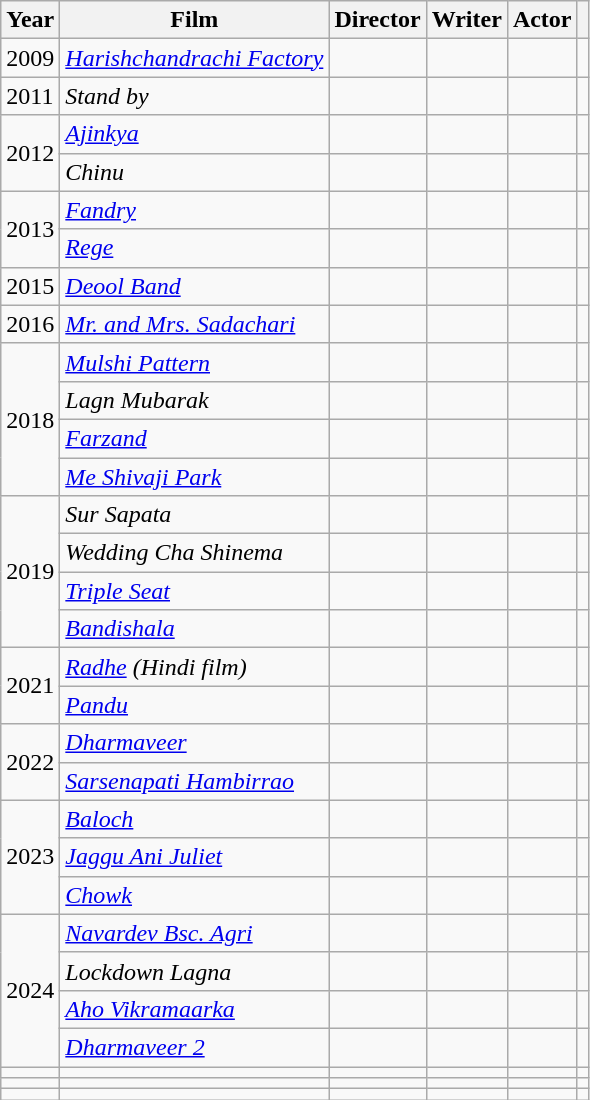<table class="wikitable sortable">
<tr>
<th>Year</th>
<th>Film</th>
<th>Director</th>
<th>Writer</th>
<th>Actor</th>
<th></th>
</tr>
<tr>
<td>2009</td>
<td><em><a href='#'>Harishchandrachi Factory</a></em></td>
<td></td>
<td></td>
<td></td>
<td></td>
</tr>
<tr>
<td>2011</td>
<td><em>Stand by</em></td>
<td></td>
<td></td>
<td></td>
<td></td>
</tr>
<tr>
<td rowspan="2">2012</td>
<td><em><a href='#'>Ajinkya</a></em></td>
<td></td>
<td></td>
<td></td>
<td></td>
</tr>
<tr>
<td><em>Chinu</em></td>
<td></td>
<td></td>
<td></td>
<td></td>
</tr>
<tr>
<td rowspan="2">2013</td>
<td><em><a href='#'>Fandry</a></em></td>
<td></td>
<td></td>
<td></td>
<td></td>
</tr>
<tr>
<td><em><a href='#'>Rege</a></em></td>
<td></td>
<td></td>
<td></td>
<td></td>
</tr>
<tr>
<td>2015</td>
<td><em><a href='#'>Deool Band</a></em></td>
<td></td>
<td></td>
<td></td>
<td></td>
</tr>
<tr>
<td>2016</td>
<td><em><a href='#'>Mr. and Mrs. Sadachari</a></em></td>
<td></td>
<td></td>
<td></td>
<td></td>
</tr>
<tr>
<td rowspan="4">2018</td>
<td><em><a href='#'>Mulshi Pattern</a></em></td>
<td></td>
<td></td>
<td></td>
<td></td>
</tr>
<tr>
<td><em>Lagn Mubarak</em></td>
<td></td>
<td></td>
<td></td>
<td></td>
</tr>
<tr>
<td><em><a href='#'>Farzand</a></em></td>
<td></td>
<td></td>
<td></td>
<td></td>
</tr>
<tr>
<td><em><a href='#'>Me Shivaji Park</a></em></td>
<td></td>
<td></td>
<td></td>
<td></td>
</tr>
<tr>
<td rowspan="4">2019</td>
<td><em>Sur Sapata</em></td>
<td></td>
<td></td>
<td></td>
<td></td>
</tr>
<tr>
<td><em>Wedding Cha Shinema</em></td>
<td></td>
<td></td>
<td></td>
<td></td>
</tr>
<tr>
<td><em><a href='#'>Triple Seat</a></em></td>
<td></td>
<td></td>
<td></td>
<td></td>
</tr>
<tr>
<td><em><a href='#'>Bandishala</a></em></td>
<td></td>
<td></td>
<td></td>
<td></td>
</tr>
<tr>
<td rowspan="2">2021</td>
<td><em><a href='#'>Radhe</a> (Hindi film)</em></td>
<td></td>
<td></td>
<td></td>
<td></td>
</tr>
<tr>
<td><em><a href='#'>Pandu</a></em></td>
<td></td>
<td></td>
<td></td>
<td></td>
</tr>
<tr>
<td rowspan="2">2022</td>
<td><a href='#'><em>Dharmaveer</em></a></td>
<td></td>
<td></td>
<td></td>
<td></td>
</tr>
<tr>
<td><em><a href='#'>Sarsenapati Hambirrao</a></em></td>
<td></td>
<td></td>
<td></td>
<td></td>
</tr>
<tr>
<td rowspan="3">2023</td>
<td><em><a href='#'>Baloch</a></em></td>
<td></td>
<td></td>
<td></td>
<td></td>
</tr>
<tr>
<td><em><a href='#'>Jaggu Ani Juliet</a></em></td>
<td></td>
<td></td>
<td></td>
<td></td>
</tr>
<tr>
<td><em><a href='#'>Chowk</a></em></td>
<td></td>
<td></td>
<td></td>
<td></td>
</tr>
<tr>
<td rowspan="4">2024</td>
<td><em><a href='#'>Navardev Bsc. Agri</a></em></td>
<td></td>
<td></td>
<td></td>
<td></td>
</tr>
<tr>
<td><em>Lockdown Lagna</em></td>
<td></td>
<td></td>
<td></td>
<td></td>
</tr>
<tr>
<td><em><a href='#'>Aho Vikramaarka</a></em></td>
<td></td>
<td></td>
<td></td>
<td></td>
</tr>
<tr>
<td><em><a href='#'>Dharmaveer 2</a></em></td>
<td></td>
<td></td>
<td></td>
<td></td>
</tr>
<tr>
<td></td>
<td></td>
<td></td>
<td></td>
<td></td>
<td></td>
</tr>
<tr>
<td></td>
<td></td>
<td></td>
<td></td>
<td></td>
<td></td>
</tr>
<tr>
<td></td>
<td></td>
<td></td>
<td></td>
<td></td>
<td></td>
</tr>
</table>
